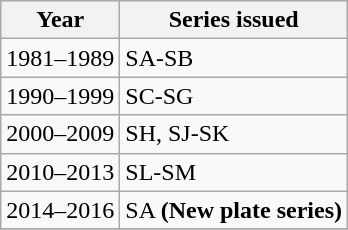<table class="wikitable">
<tr>
<th>Year</th>
<th>Series issued</th>
</tr>
<tr>
<td>1981–1989</td>
<td>SA-SB</td>
</tr>
<tr>
<td>1990–1999</td>
<td>SC-SG</td>
</tr>
<tr>
<td>2000–2009</td>
<td>SH, SJ-SK</td>
</tr>
<tr>
<td>2010–2013</td>
<td>SL-SM</td>
</tr>
<tr>
<td>2014–2016</td>
<td>SA <strong>(New plate series)</strong></td>
</tr>
<tr>
</tr>
</table>
